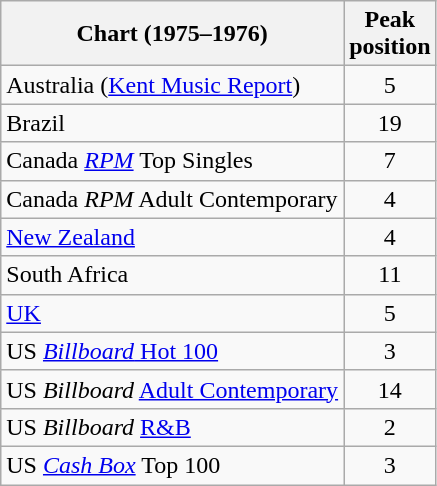<table class="wikitable sortable">
<tr>
<th align="left">Chart (1975–1976)</th>
<th align="left">Peak<br>position</th>
</tr>
<tr>
<td align="left">Australia (<a href='#'>Kent Music Report</a>)</td>
<td style="text-align:center;">5</td>
</tr>
<tr>
<td align="left">Brazil</td>
<td style="text-align:center;">19</td>
</tr>
<tr>
<td align="left">Canada <em><a href='#'>RPM</a></em> Top Singles</td>
<td style="text-align:center;">7</td>
</tr>
<tr>
<td align="left">Canada <em>RPM</em> Adult Contemporary</td>
<td style="text-align:center;">4</td>
</tr>
<tr>
<td align="left"><a href='#'>New Zealand</a></td>
<td style="text-align:center;">4</td>
</tr>
<tr>
<td align="left">South Africa</td>
<td style="text-align:center;">11</td>
</tr>
<tr>
<td align="left"><a href='#'>UK</a></td>
<td style="text-align:center;">5</td>
</tr>
<tr>
<td align="left">US <a href='#'><em>Billboard</em> Hot 100</a></td>
<td style="text-align:center;">3</td>
</tr>
<tr>
<td align="left">US <em>Billboard</em> <a href='#'>Adult Contemporary</a></td>
<td style="text-align:center;">14</td>
</tr>
<tr>
<td align="left">US <em>Billboard</em> <a href='#'>R&B</a></td>
<td style="text-align:center;">2</td>
</tr>
<tr>
<td>US <a href='#'><em>Cash Box</em></a> Top 100</td>
<td align="center">3</td>
</tr>
</table>
